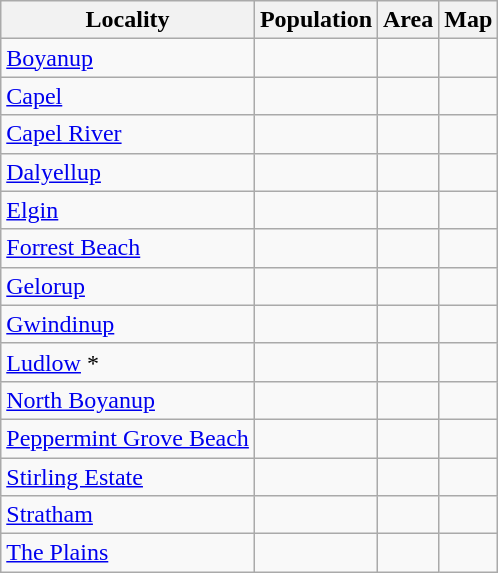<table class="wikitable sortable">
<tr>
<th>Locality</th>
<th data-sort-type=number>Population</th>
<th data-sort-type=number>Area</th>
<th>Map</th>
</tr>
<tr>
<td><a href='#'>Boyanup</a></td>
<td></td>
<td></td>
<td></td>
</tr>
<tr>
<td><a href='#'>Capel</a></td>
<td></td>
<td></td>
<td></td>
</tr>
<tr>
<td><a href='#'>Capel River</a></td>
<td></td>
<td></td>
<td></td>
</tr>
<tr>
<td><a href='#'>Dalyellup</a></td>
<td></td>
<td></td>
<td></td>
</tr>
<tr>
<td><a href='#'>Elgin</a></td>
<td></td>
<td></td>
<td></td>
</tr>
<tr>
<td><a href='#'>Forrest Beach</a></td>
<td></td>
<td></td>
<td></td>
</tr>
<tr>
<td><a href='#'>Gelorup</a></td>
<td></td>
<td></td>
<td></td>
</tr>
<tr>
<td><a href='#'>Gwindinup</a></td>
<td></td>
<td></td>
<td></td>
</tr>
<tr>
<td><a href='#'>Ludlow</a> *</td>
<td></td>
<td></td>
<td></td>
</tr>
<tr>
<td><a href='#'>North Boyanup</a></td>
<td></td>
<td></td>
<td></td>
</tr>
<tr>
<td><a href='#'>Peppermint Grove Beach</a></td>
<td></td>
<td></td>
<td></td>
</tr>
<tr>
<td><a href='#'>Stirling Estate</a></td>
<td></td>
<td></td>
<td></td>
</tr>
<tr>
<td><a href='#'>Stratham</a></td>
<td></td>
<td></td>
<td></td>
</tr>
<tr>
<td><a href='#'>The Plains</a></td>
<td></td>
<td></td>
<td></td>
</tr>
</table>
